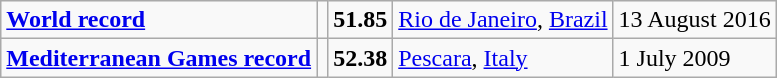<table class="wikitable">
<tr>
<td><strong><a href='#'>World record</a></strong></td>
<td></td>
<td><strong>51.85</strong></td>
<td><a href='#'>Rio de Janeiro</a>, <a href='#'>Brazil</a></td>
<td>13 August 2016</td>
</tr>
<tr>
<td><strong><a href='#'>Mediterranean Games record</a></strong></td>
<td></td>
<td><strong>52.38</strong></td>
<td><a href='#'>Pescara</a>, <a href='#'>Italy</a></td>
<td>1 July 2009</td>
</tr>
</table>
